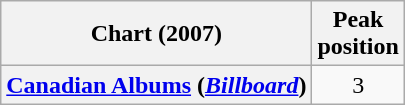<table class="wikitable plainrowheaders" style="text-align:center">
<tr>
<th scope="col">Chart (2007)</th>
<th scope="col">Peak<br>position</th>
</tr>
<tr>
<th scope="row"><a href='#'>Canadian Albums</a> (<a href='#'><em>Billboard</em></a>)</th>
<td>3</td>
</tr>
</table>
